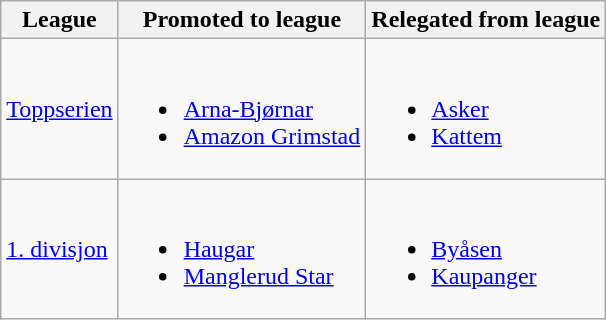<table class="wikitable">
<tr>
<th>League</th>
<th>Promoted to league</th>
<th>Relegated from league</th>
</tr>
<tr>
<td><a href='#'>Toppserien</a></td>
<td><br><ul><li><a href='#'>Arna-Bjørnar</a></li><li><a href='#'>Amazon Grimstad</a></li></ul></td>
<td><br><ul><li><a href='#'>Asker</a></li><li><a href='#'>Kattem</a></li></ul></td>
</tr>
<tr>
<td><a href='#'>1. divisjon</a></td>
<td><br><ul><li><a href='#'>Haugar</a></li><li><a href='#'>Manglerud Star</a></li></ul></td>
<td><br><ul><li><a href='#'>Byåsen</a></li><li><a href='#'>Kaupanger</a></li></ul></td>
</tr>
</table>
